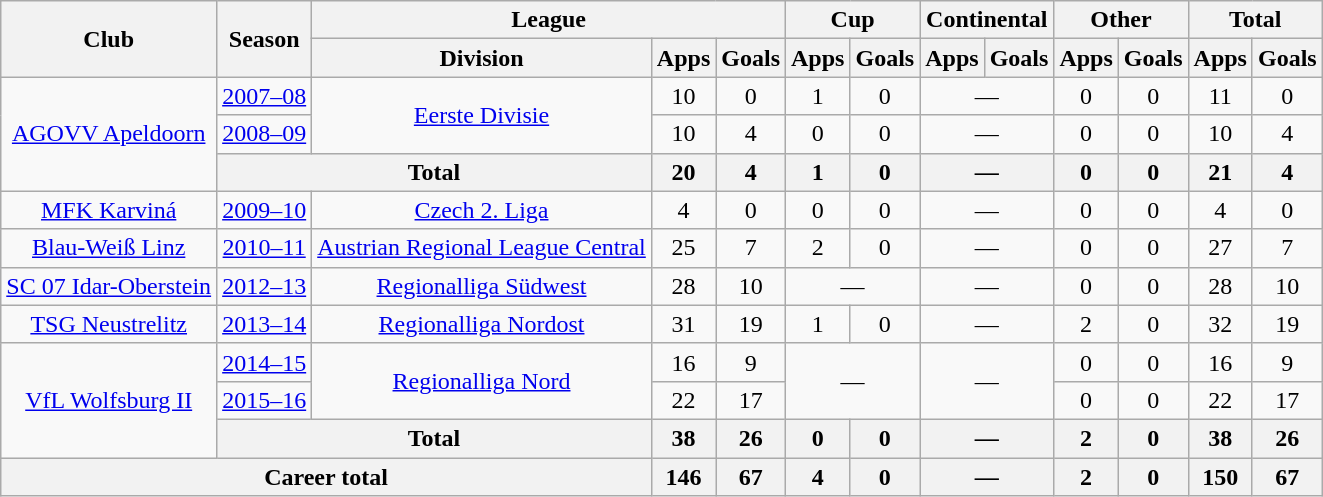<table class="wikitable" style="text-align:center">
<tr>
<th rowspan="2">Club</th>
<th rowspan="2">Season</th>
<th colspan="3">League</th>
<th colspan="2">Cup</th>
<th colspan="2">Continental</th>
<th colspan="2">Other</th>
<th colspan="2">Total</th>
</tr>
<tr>
<th>Division</th>
<th>Apps</th>
<th>Goals</th>
<th>Apps</th>
<th>Goals</th>
<th>Apps</th>
<th>Goals</th>
<th>Apps</th>
<th>Goals</th>
<th>Apps</th>
<th>Goals</th>
</tr>
<tr>
<td rowspan="3"><a href='#'>AGOVV Apeldoorn</a></td>
<td><a href='#'>2007–08</a></td>
<td rowspan="2"><a href='#'>Eerste Divisie</a></td>
<td>10</td>
<td>0</td>
<td>1</td>
<td>0</td>
<td colspan="2">—</td>
<td>0</td>
<td>0</td>
<td>11</td>
<td>0</td>
</tr>
<tr>
<td><a href='#'>2008–09</a></td>
<td>10</td>
<td>4</td>
<td>0</td>
<td>0</td>
<td colspan="2">—</td>
<td>0</td>
<td>0</td>
<td>10</td>
<td>4</td>
</tr>
<tr>
<th colspan="2">Total</th>
<th>20</th>
<th>4</th>
<th>1</th>
<th>0</th>
<th colspan="2">—</th>
<th>0</th>
<th>0</th>
<th>21</th>
<th>4</th>
</tr>
<tr>
<td><a href='#'>MFK Karviná</a></td>
<td><a href='#'>2009–10</a></td>
<td><a href='#'>Czech 2. Liga</a></td>
<td>4</td>
<td>0</td>
<td>0</td>
<td>0</td>
<td colspan="2">—</td>
<td>0</td>
<td>0</td>
<td>4</td>
<td>0</td>
</tr>
<tr>
<td><a href='#'>Blau-Weiß Linz</a></td>
<td><a href='#'>2010–11</a></td>
<td><a href='#'>Austrian Regional League Central</a></td>
<td>25</td>
<td>7</td>
<td>2</td>
<td>0</td>
<td colspan="2">—</td>
<td>0</td>
<td>0</td>
<td>27</td>
<td>7</td>
</tr>
<tr>
<td><a href='#'>SC 07 Idar-Oberstein</a></td>
<td><a href='#'>2012–13</a></td>
<td><a href='#'>Regionalliga Südwest</a></td>
<td>28</td>
<td>10</td>
<td colspan="2">—</td>
<td colspan="2">—</td>
<td>0</td>
<td>0</td>
<td>28</td>
<td>10</td>
</tr>
<tr>
<td><a href='#'>TSG Neustrelitz</a></td>
<td><a href='#'>2013–14</a></td>
<td><a href='#'>Regionalliga Nordost</a></td>
<td>31</td>
<td>19</td>
<td>1</td>
<td>0</td>
<td colspan="2">—</td>
<td>2</td>
<td>0</td>
<td>32</td>
<td>19</td>
</tr>
<tr>
<td rowspan="3"><a href='#'>VfL Wolfsburg II</a></td>
<td><a href='#'>2014–15</a></td>
<td rowspan="2"><a href='#'>Regionalliga Nord</a></td>
<td>16</td>
<td>9</td>
<td colspan=2 rowspan="2">—</td>
<td colspan=2 rowspan="2">—</td>
<td>0</td>
<td>0</td>
<td>16</td>
<td>9</td>
</tr>
<tr>
<td><a href='#'>2015–16</a></td>
<td>22</td>
<td>17</td>
<td>0</td>
<td>0</td>
<td>22</td>
<td>17</td>
</tr>
<tr>
<th colspan="2">Total</th>
<th>38</th>
<th>26</th>
<th>0</th>
<th>0</th>
<th colspan="2">—</th>
<th>2</th>
<th>0</th>
<th>38</th>
<th>26</th>
</tr>
<tr>
<th colspan="3">Career total</th>
<th>146</th>
<th>67</th>
<th>4</th>
<th>0</th>
<th colspan="2">—</th>
<th>2</th>
<th>0</th>
<th>150</th>
<th>67</th>
</tr>
</table>
